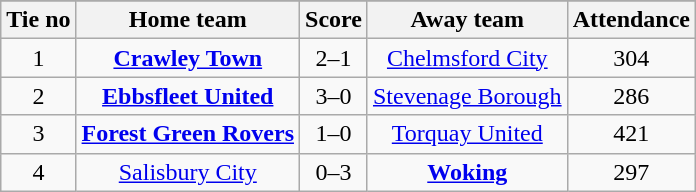<table border=0 cellpadding=0 cellspacing=0>
<tr>
<td valign="top"><br><table class="wikitable" style="text-align: center">
<tr>
</tr>
<tr>
<th>Tie no</th>
<th>Home team</th>
<th>Score</th>
<th>Away team</th>
<th>Attendance</th>
</tr>
<tr>
<td>1</td>
<td><strong><a href='#'>Crawley Town</a></strong></td>
<td>2–1</td>
<td><a href='#'>Chelmsford City</a></td>
<td>304</td>
</tr>
<tr>
<td>2</td>
<td><strong><a href='#'>Ebbsfleet United</a></strong></td>
<td>3–0</td>
<td><a href='#'>Stevenage Borough</a></td>
<td>286</td>
</tr>
<tr>
<td>3</td>
<td><strong><a href='#'>Forest Green Rovers</a></strong></td>
<td>1–0</td>
<td><a href='#'>Torquay United</a></td>
<td>421</td>
</tr>
<tr>
<td>4</td>
<td><a href='#'>Salisbury City</a></td>
<td>0–3</td>
<td><strong><a href='#'>Woking</a></strong></td>
<td>297</td>
</tr>
</table>
</td>
</tr>
</table>
